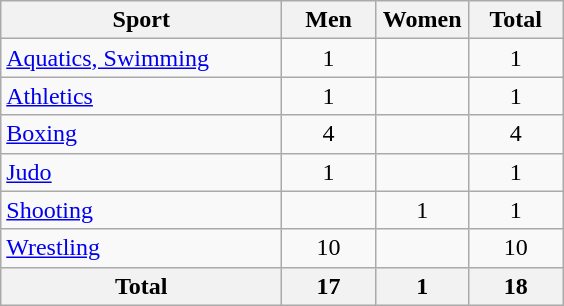<table class="wikitable sortable" style="text-align:center;">
<tr>
<th width=180>Sport</th>
<th width=55>Men</th>
<th width=55>Women</th>
<th width=55>Total</th>
</tr>
<tr>
<td align=left><a href='#'>Aquatics, Swimming</a></td>
<td>1</td>
<td></td>
<td>1</td>
</tr>
<tr>
<td align=left><a href='#'>Athletics</a></td>
<td>1</td>
<td></td>
<td>1</td>
</tr>
<tr>
<td align=left><a href='#'>Boxing</a></td>
<td>4</td>
<td></td>
<td>4</td>
</tr>
<tr>
<td align=left><a href='#'>Judo</a></td>
<td>1</td>
<td></td>
<td>1</td>
</tr>
<tr>
<td align=left><a href='#'>Shooting</a></td>
<td></td>
<td>1</td>
<td>1</td>
</tr>
<tr>
<td align=left><a href='#'>Wrestling</a></td>
<td>10</td>
<td></td>
<td>10</td>
</tr>
<tr class="sortbottom">
<th>Total</th>
<th>17</th>
<th>1</th>
<th>18</th>
</tr>
</table>
